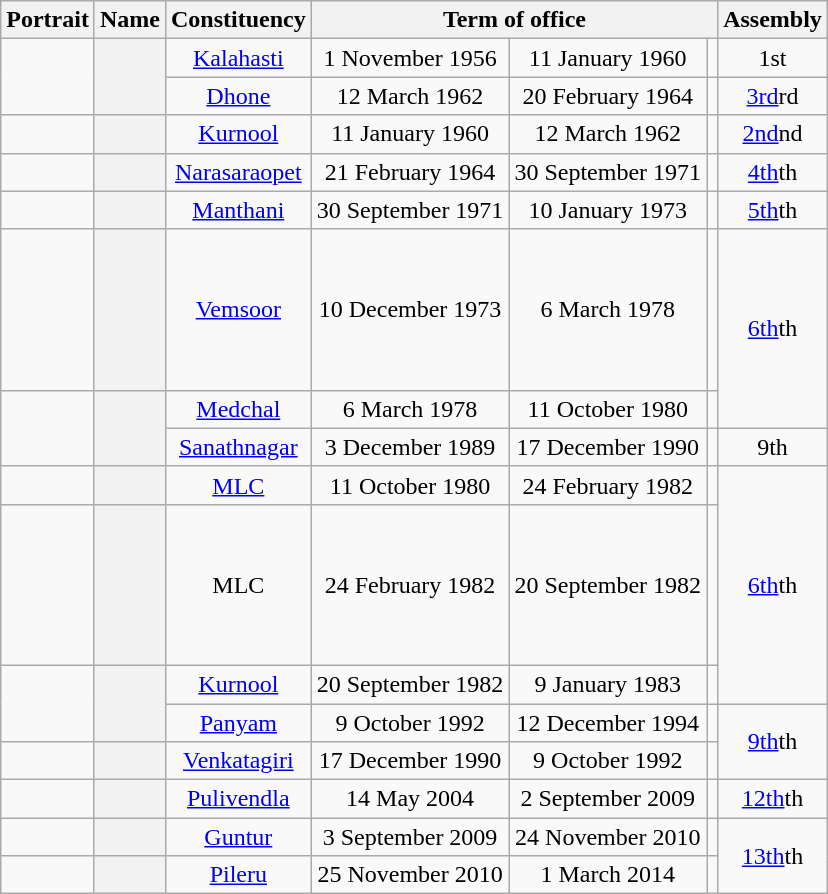<table class="wikitable sortable" style="text-align:center">
<tr align=center>
<th class="unsortable" scope="col">Portrait</th>
<th scope="col" class="sortable">Name</th>
<th scope="col">Constituency</th>
<th colspan=3 scope="colgroup">Term of office</th>
<th scope="col">Assembly</th>
</tr>
<tr align=center>
<td rowspan="2"></td>
<th scope="row" rowspan="2"></th>
<td><a href='#'>Kalahasti</a></td>
<td>1 November 1956</td>
<td>11 January 1960</td>
<td></td>
<td>1st</td>
</tr>
<tr align=center>
<td><a href='#'>Dhone</a></td>
<td>12 March 1962</td>
<td>20 February 1964</td>
<td></td>
<td><a href='#'>3rd</a>rd</td>
</tr>
<tr align=center>
<td></td>
<th scope="row"></th>
<td><a href='#'>Kurnool</a></td>
<td>11 January 1960</td>
<td>12 March 1962</td>
<td></td>
<td><a href='#'>2nd</a>nd</td>
</tr>
<tr align=center>
<td></td>
<th scope="row"></th>
<td><a href='#'>Narasaraopet</a></td>
<td>21 February 1964</td>
<td>30 September 1971</td>
<td></td>
<td><a href='#'>4th</a>th</td>
</tr>
<tr align=center>
<td></td>
<th scope="row"></th>
<td><a href='#'>Manthani</a></td>
<td>30 September 1971</td>
<td>10 January 1973</td>
<td></td>
<td><a href='#'>5th</a>th</td>
</tr>
<tr align=center>
<td align="center" height="100px"></td>
<th scope="row"></th>
<td><a href='#'>Vemsoor</a></td>
<td>10 December 1973</td>
<td>6 March 1978</td>
<td></td>
<td rowspan="2"><a href='#'>6th</a>th</td>
</tr>
<tr align=center>
<td rowspan="2"></td>
<th rowspan="2" scope="row"></th>
<td><a href='#'>Medchal</a></td>
<td>6 March 1978</td>
<td>11 October 1980</td>
<td></td>
</tr>
<tr align=center>
<td><a href='#'>Sanathnagar</a></td>
<td>3 December 1989</td>
<td>17 December 1990</td>
<td></td>
<td>9th</td>
</tr>
<tr align=center>
<td></td>
<th scope="row"></th>
<td><a href='#'>MLC</a></td>
<td>11 October 1980</td>
<td>24 February 1982</td>
<td></td>
<td rowspan="3"><a href='#'>6th</a>th</td>
</tr>
<tr align=center>
<td align="center" height="100px"></td>
<th scope="row"></th>
<td>MLC</td>
<td>24 February 1982</td>
<td>20 September 1982</td>
<td></td>
</tr>
<tr align=center>
<td rowspan="2"></td>
<th rowspan="2" scope="row"></th>
<td><a href='#'>Kurnool</a></td>
<td>20 September 1982</td>
<td>9 January 1983</td>
<td></td>
</tr>
<tr align=center>
<td><a href='#'>Panyam</a></td>
<td>9 October 1992</td>
<td>12 December 1994</td>
<td></td>
<td rowspan="2"><a href='#'>9th</a>th</td>
</tr>
<tr align=center>
<td></td>
<th scope="row"></th>
<td><a href='#'>Venkatagiri</a></td>
<td>17 December 1990</td>
<td>9 October 1992</td>
<td></td>
</tr>
<tr align=center>
<td></td>
<th scope="row"></th>
<td><a href='#'>Pulivendla</a></td>
<td>14 May 2004</td>
<td>2 September 2009</td>
<td></td>
<td><a href='#'>12th</a>th</td>
</tr>
<tr align=center>
<td></td>
<th scope="row"></th>
<td><a href='#'>Guntur</a></td>
<td>3 September 2009</td>
<td>24 November 2010</td>
<td></td>
<td rowspan="2"><a href='#'>13th</a>th</td>
</tr>
<tr align=center>
<td></td>
<th scope="row"></th>
<td><a href='#'>Pileru</a></td>
<td>25 November 2010</td>
<td>1 March 2014</td>
<td></td>
</tr>
</table>
